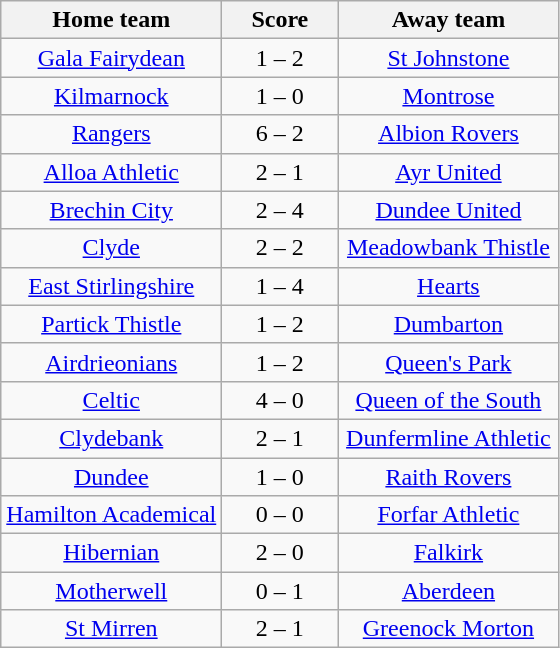<table class="wikitable" style="text-align: center">
<tr>
<th width=140>Home team</th>
<th width=70>Score</th>
<th width=140>Away team</th>
</tr>
<tr>
<td><a href='#'>Gala Fairydean</a></td>
<td>1 – 2</td>
<td><a href='#'>St Johnstone</a></td>
</tr>
<tr>
<td><a href='#'>Kilmarnock</a></td>
<td>1 – 0</td>
<td><a href='#'>Montrose</a></td>
</tr>
<tr>
<td><a href='#'>Rangers</a></td>
<td>6 – 2</td>
<td><a href='#'>Albion Rovers</a></td>
</tr>
<tr>
<td><a href='#'>Alloa Athletic</a></td>
<td>2 – 1</td>
<td><a href='#'>Ayr United</a></td>
</tr>
<tr>
<td><a href='#'>Brechin City</a></td>
<td>2 – 4</td>
<td><a href='#'>Dundee United</a></td>
</tr>
<tr>
<td><a href='#'>Clyde</a></td>
<td>2 – 2</td>
<td><a href='#'>Meadowbank Thistle</a></td>
</tr>
<tr>
<td><a href='#'>East Stirlingshire</a></td>
<td>1 – 4</td>
<td><a href='#'>Hearts</a></td>
</tr>
<tr>
<td><a href='#'>Partick Thistle</a></td>
<td>1 – 2</td>
<td><a href='#'>Dumbarton</a></td>
</tr>
<tr>
<td><a href='#'>Airdrieonians</a></td>
<td>1 – 2</td>
<td><a href='#'>Queen's Park</a></td>
</tr>
<tr>
<td><a href='#'>Celtic</a></td>
<td>4 – 0</td>
<td><a href='#'>Queen of the South</a></td>
</tr>
<tr>
<td><a href='#'>Clydebank</a></td>
<td>2 – 1</td>
<td><a href='#'>Dunfermline Athletic</a></td>
</tr>
<tr>
<td><a href='#'>Dundee</a></td>
<td>1 – 0</td>
<td><a href='#'>Raith Rovers</a></td>
</tr>
<tr>
<td><a href='#'>Hamilton Academical</a></td>
<td>0 – 0</td>
<td><a href='#'>Forfar Athletic</a></td>
</tr>
<tr>
<td><a href='#'>Hibernian</a></td>
<td>2 – 0</td>
<td><a href='#'>Falkirk</a></td>
</tr>
<tr>
<td><a href='#'>Motherwell</a></td>
<td>0 – 1</td>
<td><a href='#'>Aberdeen</a></td>
</tr>
<tr>
<td><a href='#'>St Mirren</a></td>
<td>2 – 1</td>
<td><a href='#'>Greenock Morton</a></td>
</tr>
</table>
